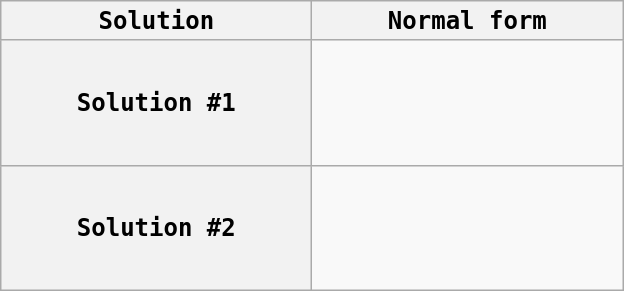<table class="wikitable" align="center" style="font-family:'DejaVu Sans Mono','Bitstream Vera Sans Mono','Courier New','Andale Mono','monospace'">
<tr>
<th width="200">Solution</th>
<th width="200">Normal form</th>
</tr>
<tr>
<th>Solution #1</th>
<td align="center">   <br>   <br>   <br>   <br></td>
</tr>
<tr>
<th>Solution #2</th>
<td align="center">   <br>   <br>   <br>   <br></td>
</tr>
</table>
